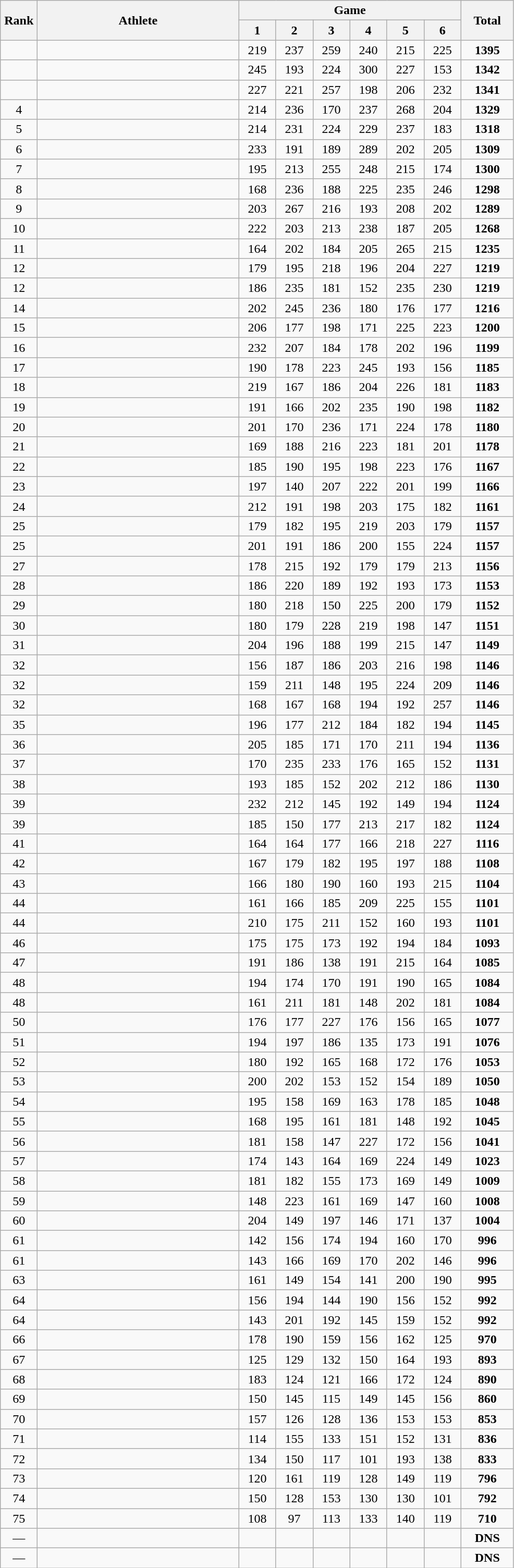<table class=wikitable style="text-align:center">
<tr>
<th rowspan="2" width=40>Rank</th>
<th rowspan="2" width=250>Athlete</th>
<th colspan="6">Game</th>
<th rowspan="2" width=60>Total</th>
</tr>
<tr>
<th width=40>1</th>
<th width=40>2</th>
<th width=40>3</th>
<th width=40>4</th>
<th width=40>5</th>
<th width=40>6</th>
</tr>
<tr>
<td></td>
<td align=left></td>
<td>219</td>
<td>237</td>
<td>259</td>
<td>240</td>
<td>215</td>
<td>225</td>
<td><strong>1395</strong></td>
</tr>
<tr>
<td></td>
<td align=left></td>
<td>245</td>
<td>193</td>
<td>224</td>
<td>300</td>
<td>227</td>
<td>153</td>
<td><strong>1342</strong></td>
</tr>
<tr>
<td></td>
<td align=left></td>
<td>227</td>
<td>221</td>
<td>257</td>
<td>198</td>
<td>206</td>
<td>232</td>
<td><strong>1341</strong></td>
</tr>
<tr>
<td>4</td>
<td align=left></td>
<td>214</td>
<td>236</td>
<td>170</td>
<td>237</td>
<td>268</td>
<td>204</td>
<td><strong>1329</strong></td>
</tr>
<tr>
<td>5</td>
<td align=left></td>
<td>214</td>
<td>231</td>
<td>224</td>
<td>229</td>
<td>237</td>
<td>183</td>
<td><strong>1318</strong></td>
</tr>
<tr>
<td>6</td>
<td align=left></td>
<td>233</td>
<td>191</td>
<td>189</td>
<td>289</td>
<td>202</td>
<td>205</td>
<td><strong>1309</strong></td>
</tr>
<tr>
<td>7</td>
<td align=left></td>
<td>195</td>
<td>213</td>
<td>255</td>
<td>248</td>
<td>215</td>
<td>174</td>
<td><strong>1300</strong></td>
</tr>
<tr>
<td>8</td>
<td align=left></td>
<td>168</td>
<td>236</td>
<td>188</td>
<td>225</td>
<td>235</td>
<td>246</td>
<td><strong>1298</strong></td>
</tr>
<tr>
<td>9</td>
<td align=left></td>
<td>203</td>
<td>267</td>
<td>216</td>
<td>193</td>
<td>208</td>
<td>202</td>
<td><strong>1289</strong></td>
</tr>
<tr>
<td>10</td>
<td align=left></td>
<td>222</td>
<td>203</td>
<td>213</td>
<td>238</td>
<td>187</td>
<td>205</td>
<td><strong>1268</strong></td>
</tr>
<tr>
<td>11</td>
<td align=left></td>
<td>164</td>
<td>202</td>
<td>184</td>
<td>205</td>
<td>265</td>
<td>215</td>
<td><strong>1235</strong></td>
</tr>
<tr>
<td>12</td>
<td align=left></td>
<td>179</td>
<td>195</td>
<td>218</td>
<td>196</td>
<td>204</td>
<td>227</td>
<td><strong>1219</strong></td>
</tr>
<tr>
<td>12</td>
<td align=left></td>
<td>186</td>
<td>235</td>
<td>181</td>
<td>152</td>
<td>235</td>
<td>230</td>
<td><strong>1219</strong></td>
</tr>
<tr>
<td>14</td>
<td align=left></td>
<td>202</td>
<td>245</td>
<td>236</td>
<td>180</td>
<td>176</td>
<td>177</td>
<td><strong>1216</strong></td>
</tr>
<tr>
<td>15</td>
<td align=left></td>
<td>206</td>
<td>177</td>
<td>198</td>
<td>171</td>
<td>225</td>
<td>223</td>
<td><strong>1200</strong></td>
</tr>
<tr>
<td>16</td>
<td align=left></td>
<td>232</td>
<td>207</td>
<td>184</td>
<td>178</td>
<td>202</td>
<td>196</td>
<td><strong>1199</strong></td>
</tr>
<tr>
<td>17</td>
<td align=left></td>
<td>190</td>
<td>178</td>
<td>223</td>
<td>245</td>
<td>193</td>
<td>156</td>
<td><strong>1185</strong></td>
</tr>
<tr>
<td>18</td>
<td align=left></td>
<td>219</td>
<td>167</td>
<td>186</td>
<td>204</td>
<td>226</td>
<td>181</td>
<td><strong>1183</strong></td>
</tr>
<tr>
<td>19</td>
<td align=left></td>
<td>191</td>
<td>166</td>
<td>202</td>
<td>235</td>
<td>190</td>
<td>198</td>
<td><strong>1182</strong></td>
</tr>
<tr>
<td>20</td>
<td align=left></td>
<td>201</td>
<td>170</td>
<td>236</td>
<td>171</td>
<td>224</td>
<td>178</td>
<td><strong>1180</strong></td>
</tr>
<tr>
<td>21</td>
<td align=left></td>
<td>169</td>
<td>188</td>
<td>216</td>
<td>223</td>
<td>181</td>
<td>201</td>
<td><strong>1178</strong></td>
</tr>
<tr>
<td>22</td>
<td align=left></td>
<td>185</td>
<td>190</td>
<td>195</td>
<td>198</td>
<td>223</td>
<td>176</td>
<td><strong>1167</strong></td>
</tr>
<tr>
<td>23</td>
<td align=left></td>
<td>197</td>
<td>140</td>
<td>207</td>
<td>222</td>
<td>201</td>
<td>199</td>
<td><strong>1166</strong></td>
</tr>
<tr>
<td>24</td>
<td align=left></td>
<td>212</td>
<td>191</td>
<td>198</td>
<td>203</td>
<td>175</td>
<td>182</td>
<td><strong>1161</strong></td>
</tr>
<tr>
<td>25</td>
<td align=left></td>
<td>179</td>
<td>182</td>
<td>195</td>
<td>219</td>
<td>203</td>
<td>179</td>
<td><strong>1157</strong></td>
</tr>
<tr>
<td>25</td>
<td align=left></td>
<td>201</td>
<td>191</td>
<td>186</td>
<td>200</td>
<td>155</td>
<td>224</td>
<td><strong>1157</strong></td>
</tr>
<tr>
<td>27</td>
<td align=left></td>
<td>178</td>
<td>215</td>
<td>192</td>
<td>179</td>
<td>179</td>
<td>213</td>
<td><strong>1156</strong></td>
</tr>
<tr>
<td>28</td>
<td align=left></td>
<td>186</td>
<td>220</td>
<td>189</td>
<td>192</td>
<td>193</td>
<td>173</td>
<td><strong>1153</strong></td>
</tr>
<tr>
<td>29</td>
<td align=left></td>
<td>180</td>
<td>218</td>
<td>150</td>
<td>225</td>
<td>200</td>
<td>179</td>
<td><strong>1152</strong></td>
</tr>
<tr>
<td>30</td>
<td align=left></td>
<td>180</td>
<td>179</td>
<td>228</td>
<td>219</td>
<td>198</td>
<td>147</td>
<td><strong>1151</strong></td>
</tr>
<tr>
<td>31</td>
<td align=left></td>
<td>204</td>
<td>196</td>
<td>188</td>
<td>199</td>
<td>215</td>
<td>147</td>
<td><strong>1149</strong></td>
</tr>
<tr>
<td>32</td>
<td align=left></td>
<td>156</td>
<td>187</td>
<td>186</td>
<td>203</td>
<td>216</td>
<td>198</td>
<td><strong>1146</strong></td>
</tr>
<tr>
<td>32</td>
<td align=left></td>
<td>159</td>
<td>211</td>
<td>148</td>
<td>195</td>
<td>224</td>
<td>209</td>
<td><strong>1146</strong></td>
</tr>
<tr>
<td>32</td>
<td align=left></td>
<td>168</td>
<td>167</td>
<td>168</td>
<td>194</td>
<td>192</td>
<td>257</td>
<td><strong>1146</strong></td>
</tr>
<tr>
<td>35</td>
<td align=left></td>
<td>196</td>
<td>177</td>
<td>212</td>
<td>184</td>
<td>182</td>
<td>194</td>
<td><strong>1145</strong></td>
</tr>
<tr>
<td>36</td>
<td align=left></td>
<td>205</td>
<td>185</td>
<td>171</td>
<td>170</td>
<td>211</td>
<td>194</td>
<td><strong>1136</strong></td>
</tr>
<tr>
<td>37</td>
<td align=left></td>
<td>170</td>
<td>235</td>
<td>233</td>
<td>176</td>
<td>165</td>
<td>152</td>
<td><strong>1131</strong></td>
</tr>
<tr>
<td>38</td>
<td align=left></td>
<td>193</td>
<td>185</td>
<td>152</td>
<td>202</td>
<td>212</td>
<td>186</td>
<td><strong>1130</strong></td>
</tr>
<tr>
<td>39</td>
<td align=left></td>
<td>232</td>
<td>212</td>
<td>145</td>
<td>192</td>
<td>149</td>
<td>194</td>
<td><strong>1124</strong></td>
</tr>
<tr>
<td>39</td>
<td align=left></td>
<td>185</td>
<td>150</td>
<td>177</td>
<td>213</td>
<td>217</td>
<td>182</td>
<td><strong>1124</strong></td>
</tr>
<tr>
<td>41</td>
<td align=left></td>
<td>164</td>
<td>164</td>
<td>177</td>
<td>166</td>
<td>218</td>
<td>227</td>
<td><strong>1116</strong></td>
</tr>
<tr>
<td>42</td>
<td align=left></td>
<td>167</td>
<td>179</td>
<td>182</td>
<td>195</td>
<td>197</td>
<td>188</td>
<td><strong>1108</strong></td>
</tr>
<tr>
<td>43</td>
<td align=left></td>
<td>166</td>
<td>180</td>
<td>190</td>
<td>160</td>
<td>193</td>
<td>215</td>
<td><strong>1104</strong></td>
</tr>
<tr>
<td>44</td>
<td align=left></td>
<td>161</td>
<td>166</td>
<td>185</td>
<td>209</td>
<td>225</td>
<td>155</td>
<td><strong>1101</strong></td>
</tr>
<tr>
<td>44</td>
<td align=left></td>
<td>210</td>
<td>175</td>
<td>211</td>
<td>152</td>
<td>160</td>
<td>193</td>
<td><strong>1101</strong></td>
</tr>
<tr>
<td>46</td>
<td align=left></td>
<td>175</td>
<td>175</td>
<td>173</td>
<td>192</td>
<td>194</td>
<td>184</td>
<td><strong>1093</strong></td>
</tr>
<tr>
<td>47</td>
<td align=left></td>
<td>191</td>
<td>186</td>
<td>138</td>
<td>191</td>
<td>215</td>
<td>164</td>
<td><strong>1085</strong></td>
</tr>
<tr>
<td>48</td>
<td align=left></td>
<td>194</td>
<td>174</td>
<td>170</td>
<td>191</td>
<td>190</td>
<td>165</td>
<td><strong>1084</strong></td>
</tr>
<tr>
<td>48</td>
<td align=left></td>
<td>161</td>
<td>211</td>
<td>181</td>
<td>148</td>
<td>202</td>
<td>181</td>
<td><strong>1084</strong></td>
</tr>
<tr>
<td>50</td>
<td align=left></td>
<td>176</td>
<td>177</td>
<td>227</td>
<td>176</td>
<td>156</td>
<td>165</td>
<td><strong>1077</strong></td>
</tr>
<tr>
<td>51</td>
<td align=left></td>
<td>194</td>
<td>197</td>
<td>186</td>
<td>135</td>
<td>173</td>
<td>191</td>
<td><strong>1076</strong></td>
</tr>
<tr>
<td>52</td>
<td align=left></td>
<td>180</td>
<td>192</td>
<td>165</td>
<td>168</td>
<td>172</td>
<td>176</td>
<td><strong>1053</strong></td>
</tr>
<tr>
<td>53</td>
<td align=left></td>
<td>200</td>
<td>202</td>
<td>153</td>
<td>152</td>
<td>154</td>
<td>189</td>
<td><strong>1050</strong></td>
</tr>
<tr>
<td>54</td>
<td align=left></td>
<td>195</td>
<td>158</td>
<td>169</td>
<td>163</td>
<td>178</td>
<td>185</td>
<td><strong>1048</strong></td>
</tr>
<tr>
<td>55</td>
<td align=left></td>
<td>168</td>
<td>195</td>
<td>161</td>
<td>181</td>
<td>148</td>
<td>192</td>
<td><strong>1045</strong></td>
</tr>
<tr>
<td>56</td>
<td align=left></td>
<td>181</td>
<td>158</td>
<td>147</td>
<td>227</td>
<td>172</td>
<td>156</td>
<td><strong>1041</strong></td>
</tr>
<tr>
<td>57</td>
<td align=left></td>
<td>174</td>
<td>143</td>
<td>164</td>
<td>169</td>
<td>224</td>
<td>149</td>
<td><strong>1023</strong></td>
</tr>
<tr>
<td>58</td>
<td align=left></td>
<td>181</td>
<td>182</td>
<td>155</td>
<td>173</td>
<td>169</td>
<td>149</td>
<td><strong>1009</strong></td>
</tr>
<tr>
<td>59</td>
<td align=left></td>
<td>148</td>
<td>223</td>
<td>161</td>
<td>169</td>
<td>147</td>
<td>160</td>
<td><strong>1008</strong></td>
</tr>
<tr>
<td>60</td>
<td align=left></td>
<td>204</td>
<td>149</td>
<td>197</td>
<td>146</td>
<td>171</td>
<td>137</td>
<td><strong>1004</strong></td>
</tr>
<tr>
<td>61</td>
<td align=left></td>
<td>142</td>
<td>156</td>
<td>174</td>
<td>194</td>
<td>160</td>
<td>170</td>
<td><strong>996</strong></td>
</tr>
<tr>
<td>61</td>
<td align=left></td>
<td>143</td>
<td>166</td>
<td>169</td>
<td>170</td>
<td>202</td>
<td>146</td>
<td><strong>996</strong></td>
</tr>
<tr>
<td>63</td>
<td align=left></td>
<td>161</td>
<td>149</td>
<td>154</td>
<td>141</td>
<td>200</td>
<td>190</td>
<td><strong>995</strong></td>
</tr>
<tr>
<td>64</td>
<td align=left></td>
<td>156</td>
<td>194</td>
<td>144</td>
<td>190</td>
<td>156</td>
<td>152</td>
<td><strong>992</strong></td>
</tr>
<tr>
<td>64</td>
<td align=left></td>
<td>143</td>
<td>201</td>
<td>192</td>
<td>145</td>
<td>159</td>
<td>152</td>
<td><strong>992</strong></td>
</tr>
<tr>
<td>66</td>
<td align=left></td>
<td>178</td>
<td>190</td>
<td>159</td>
<td>156</td>
<td>162</td>
<td>125</td>
<td><strong>970</strong></td>
</tr>
<tr>
<td>67</td>
<td align=left></td>
<td>125</td>
<td>129</td>
<td>132</td>
<td>150</td>
<td>164</td>
<td>193</td>
<td><strong>893</strong></td>
</tr>
<tr>
<td>68</td>
<td align=left></td>
<td>183</td>
<td>124</td>
<td>121</td>
<td>166</td>
<td>172</td>
<td>124</td>
<td><strong>890</strong></td>
</tr>
<tr>
<td>69</td>
<td align=left></td>
<td>150</td>
<td>145</td>
<td>115</td>
<td>149</td>
<td>145</td>
<td>156</td>
<td><strong>860</strong></td>
</tr>
<tr>
<td>70</td>
<td align=left></td>
<td>157</td>
<td>126</td>
<td>128</td>
<td>136</td>
<td>153</td>
<td>153</td>
<td><strong>853</strong></td>
</tr>
<tr>
<td>71</td>
<td align=left></td>
<td>114</td>
<td>155</td>
<td>133</td>
<td>151</td>
<td>152</td>
<td>131</td>
<td><strong>836</strong></td>
</tr>
<tr>
<td>72</td>
<td align=left></td>
<td>134</td>
<td>150</td>
<td>117</td>
<td>101</td>
<td>193</td>
<td>138</td>
<td><strong>833</strong></td>
</tr>
<tr>
<td>73</td>
<td align=left></td>
<td>120</td>
<td>161</td>
<td>119</td>
<td>128</td>
<td>149</td>
<td>119</td>
<td><strong>796</strong></td>
</tr>
<tr>
<td>74</td>
<td align=left></td>
<td>150</td>
<td>128</td>
<td>153</td>
<td>130</td>
<td>130</td>
<td>101</td>
<td><strong>792</strong></td>
</tr>
<tr>
<td>75</td>
<td align=left></td>
<td>108</td>
<td>97</td>
<td>113</td>
<td>133</td>
<td>140</td>
<td>119</td>
<td><strong>710</strong></td>
</tr>
<tr>
<td>—</td>
<td align=left></td>
<td></td>
<td></td>
<td></td>
<td></td>
<td></td>
<td></td>
<td><strong>DNS</strong></td>
</tr>
<tr>
<td>—</td>
<td align=left></td>
<td></td>
<td></td>
<td></td>
<td></td>
<td></td>
<td></td>
<td><strong>DNS</strong></td>
</tr>
</table>
